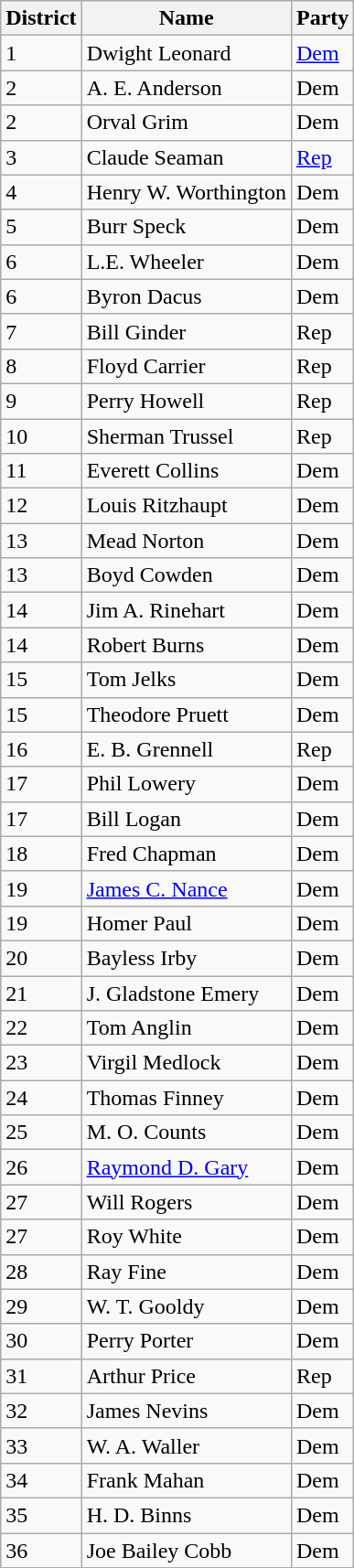<table class="wikitable sortable">
<tr>
<th>District</th>
<th>Name</th>
<th>Party</th>
</tr>
<tr>
<td>1</td>
<td>Dwight Leonard</td>
<td><a href='#'>Dem</a></td>
</tr>
<tr>
<td>2</td>
<td>A. E. Anderson</td>
<td>Dem</td>
</tr>
<tr>
<td>2</td>
<td>Orval Grim</td>
<td>Dem</td>
</tr>
<tr>
<td>3</td>
<td>Claude Seaman</td>
<td><a href='#'>Rep</a></td>
</tr>
<tr>
<td>4</td>
<td>Henry W. Worthington</td>
<td>Dem</td>
</tr>
<tr>
<td>5</td>
<td>Burr Speck</td>
<td>Dem</td>
</tr>
<tr>
<td>6</td>
<td>L.E. Wheeler</td>
<td>Dem</td>
</tr>
<tr>
<td>6</td>
<td>Byron Dacus</td>
<td>Dem</td>
</tr>
<tr>
<td>7</td>
<td>Bill Ginder</td>
<td>Rep</td>
</tr>
<tr>
<td>8</td>
<td>Floyd Carrier</td>
<td>Rep</td>
</tr>
<tr>
<td>9</td>
<td>Perry Howell</td>
<td>Rep</td>
</tr>
<tr>
<td>10</td>
<td>Sherman Trussel</td>
<td>Rep</td>
</tr>
<tr>
<td>11</td>
<td>Everett Collins</td>
<td>Dem</td>
</tr>
<tr>
<td>12</td>
<td>Louis Ritzhaupt</td>
<td>Dem</td>
</tr>
<tr>
<td>13</td>
<td>Mead Norton</td>
<td>Dem</td>
</tr>
<tr>
<td>13</td>
<td>Boyd Cowden</td>
<td>Dem</td>
</tr>
<tr>
<td>14</td>
<td>Jim A. Rinehart</td>
<td>Dem</td>
</tr>
<tr>
<td>14</td>
<td>Robert Burns</td>
<td>Dem</td>
</tr>
<tr>
<td>15</td>
<td>Tom Jelks</td>
<td>Dem</td>
</tr>
<tr>
<td>15</td>
<td>Theodore Pruett</td>
<td>Dem</td>
</tr>
<tr>
<td>16</td>
<td>E. B. Grennell</td>
<td>Rep</td>
</tr>
<tr>
<td>17</td>
<td>Phil Lowery</td>
<td>Dem</td>
</tr>
<tr>
<td>17</td>
<td>Bill Logan</td>
<td>Dem</td>
</tr>
<tr>
<td>18</td>
<td>Fred Chapman</td>
<td>Dem</td>
</tr>
<tr>
<td>19</td>
<td><a href='#'>James C. Nance</a></td>
<td>Dem</td>
</tr>
<tr>
<td>19</td>
<td>Homer Paul</td>
<td>Dem</td>
</tr>
<tr>
<td>20</td>
<td>Bayless Irby</td>
<td>Dem</td>
</tr>
<tr>
<td>21</td>
<td>J. Gladstone Emery</td>
<td>Dem</td>
</tr>
<tr>
<td>22</td>
<td>Tom Anglin</td>
<td>Dem</td>
</tr>
<tr>
<td>23</td>
<td>Virgil Medlock</td>
<td>Dem</td>
</tr>
<tr>
<td>24</td>
<td>Thomas Finney</td>
<td>Dem</td>
</tr>
<tr>
<td>25</td>
<td>M. O. Counts</td>
<td>Dem</td>
</tr>
<tr>
<td>26</td>
<td><a href='#'>Raymond D. Gary</a></td>
<td>Dem</td>
</tr>
<tr>
<td>27</td>
<td>Will Rogers</td>
<td>Dem</td>
</tr>
<tr>
<td>27</td>
<td>Roy White</td>
<td>Dem</td>
</tr>
<tr>
<td>28</td>
<td>Ray Fine</td>
<td>Dem</td>
</tr>
<tr>
<td>29</td>
<td>W. T. Gooldy</td>
<td>Dem</td>
</tr>
<tr>
<td>30</td>
<td>Perry Porter</td>
<td>Dem</td>
</tr>
<tr>
<td>31</td>
<td>Arthur Price</td>
<td>Rep</td>
</tr>
<tr>
<td>32</td>
<td>James Nevins</td>
<td>Dem</td>
</tr>
<tr>
<td>33</td>
<td>W. A. Waller</td>
<td>Dem</td>
</tr>
<tr>
<td>34</td>
<td>Frank Mahan</td>
<td>Dem</td>
</tr>
<tr>
<td>35</td>
<td>H. D. Binns</td>
<td>Dem</td>
</tr>
<tr>
<td>36</td>
<td>Joe Bailey Cobb</td>
<td>Dem</td>
</tr>
</table>
